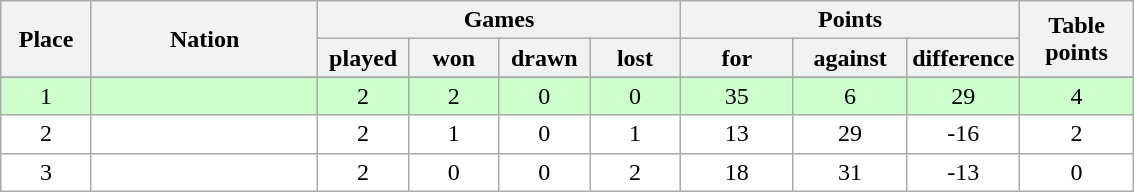<table class="wikitable">
<tr>
<th rowspan=2 width="8%">Place</th>
<th rowspan=2 width="20%">Nation</th>
<th colspan=4 width="32%">Games</th>
<th colspan=3 width="30%">Points</th>
<th rowspan=2 width="10%">Table<br>points</th>
</tr>
<tr>
<th width="8%">played</th>
<th width="8%">won</th>
<th width="8%">drawn</th>
<th width="8%">lost</th>
<th width="10%">for</th>
<th width="10%">against</th>
<th width="10%">difference</th>
</tr>
<tr>
</tr>
<tr bgcolor=#ccffcc align=center>
<td>1</td>
<td align=left><strong></strong></td>
<td>2</td>
<td>2</td>
<td>0</td>
<td>0</td>
<td>35</td>
<td>6</td>
<td>29</td>
<td>4</td>
</tr>
<tr bgcolor=#ffffff align=center>
<td>2</td>
<td align=left></td>
<td>2</td>
<td>1</td>
<td>0</td>
<td>1</td>
<td>13</td>
<td>29</td>
<td>-16</td>
<td>2</td>
</tr>
<tr bgcolor=#ffffff align=center>
<td>3</td>
<td align=left></td>
<td>2</td>
<td>0</td>
<td>0</td>
<td>2</td>
<td>18</td>
<td>31</td>
<td>-13</td>
<td>0</td>
</tr>
</table>
